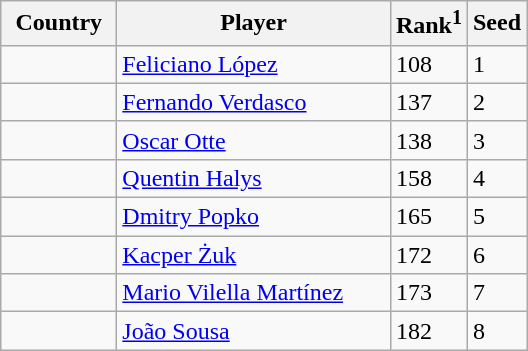<table class="sortable wikitable">
<tr>
<th width="70">Country</th>
<th width="175">Player</th>
<th>Rank<sup>1</sup></th>
<th>Seed</th>
</tr>
<tr>
<td></td>
<td><a href='#'>Feliciano López</a></td>
<td>108</td>
<td>1</td>
</tr>
<tr>
<td></td>
<td><a href='#'>Fernando Verdasco</a></td>
<td>137</td>
<td>2</td>
</tr>
<tr>
<td></td>
<td><a href='#'>Oscar Otte</a></td>
<td>138</td>
<td>3</td>
</tr>
<tr>
<td></td>
<td><a href='#'>Quentin Halys</a></td>
<td>158</td>
<td>4</td>
</tr>
<tr>
<td></td>
<td><a href='#'>Dmitry Popko</a></td>
<td>165</td>
<td>5</td>
</tr>
<tr>
<td></td>
<td><a href='#'>Kacper Żuk</a></td>
<td>172</td>
<td>6</td>
</tr>
<tr>
<td></td>
<td><a href='#'>Mario Vilella Martínez</a></td>
<td>173</td>
<td>7</td>
</tr>
<tr>
<td></td>
<td><a href='#'>João Sousa</a></td>
<td>182</td>
<td>8</td>
</tr>
</table>
